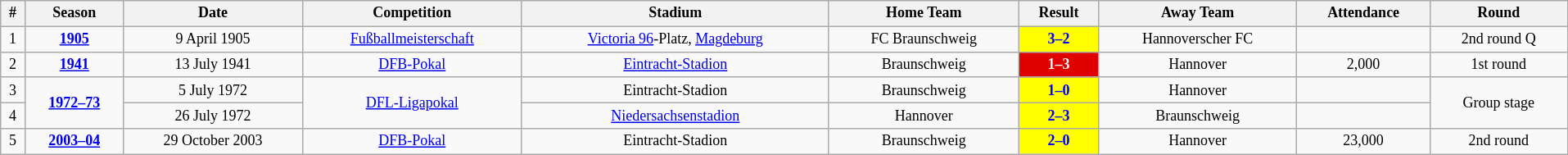<table class="wikitable" style="text-align: center; width: 101%; font-size: 12px">
<tr>
<th><strong>#</strong></th>
<th><strong>Season</strong></th>
<th><strong>Date</strong></th>
<th><strong>Competition</strong></th>
<th><strong>Stadium</strong></th>
<th><strong>Home Team</strong></th>
<th><strong>Result</strong></th>
<th><strong>Away Team</strong></th>
<th><strong>Attendance</strong></th>
<th><strong>Round</strong></th>
</tr>
<tr>
<td>1</td>
<td><strong><a href='#'>1905</a></strong></td>
<td>9 April 1905</td>
<td><a href='#'>Fußballmeisterschaft</a></td>
<td><a href='#'>Victoria 96</a>-Platz, <a href='#'>Magdeburg</a></td>
<td>FC Braunschweig</td>
<td style="background:yellow;color:blue;"><strong>3–2</strong></td>
<td>Hannoverscher FC</td>
<td></td>
<td>2nd round Q</td>
</tr>
<tr>
<td>2</td>
<td><strong><a href='#'>1941</a></strong></td>
<td>13 July 1941</td>
<td><a href='#'>DFB-Pokal</a></td>
<td><a href='#'>Eintracht-Stadion</a></td>
<td>Braunschweig</td>
<td style="background:#E00000;color:white;"><strong>1–3</strong></td>
<td>Hannover</td>
<td>2,000</td>
<td>1st round</td>
</tr>
<tr>
<td>3</td>
<td rowspan=2><strong><a href='#'>1972–73</a></strong></td>
<td>5 July 1972</td>
<td rowspan=2><a href='#'>DFL-Ligapokal</a></td>
<td>Eintracht-Stadion</td>
<td>Braunschweig</td>
<td style="background:yellow;color:blue;"><strong>1–0</strong></td>
<td>Hannover</td>
<td></td>
<td rowspan=2>Group stage</td>
</tr>
<tr>
<td>4</td>
<td>26 July 1972</td>
<td><a href='#'>Niedersachsenstadion</a></td>
<td>Hannover</td>
<td style="background:yellow;color:blue;"><strong>2–3</strong></td>
<td>Braunschweig</td>
<td></td>
</tr>
<tr>
<td>5</td>
<td><strong><a href='#'>2003–04</a></strong></td>
<td>29 October 2003</td>
<td><a href='#'>DFB-Pokal</a></td>
<td>Eintracht-Stadion</td>
<td>Braunschweig</td>
<td style="background:yellow;color:blue;"><strong>2–0</strong></td>
<td>Hannover</td>
<td>23,000</td>
<td>2nd round</td>
</tr>
</table>
